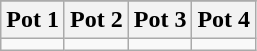<table class="wikitable">
<tr>
</tr>
<tr>
<th>Pot 1</th>
<th>Pot 2</th>
<th>Pot 3</th>
<th>Pot 4</th>
</tr>
<tr>
<td valign=top></td>
<td valign=top></td>
<td valign=top></td>
<td valign=top></td>
</tr>
</table>
